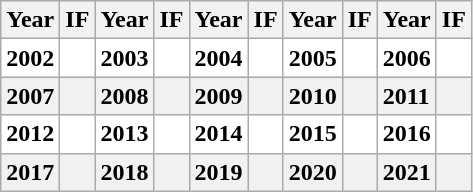<table class="wikitable">
<tr>
<th>Year</th>
<th>IF</th>
<th>Year</th>
<th>IF</th>
<th>Year</th>
<th>IF</th>
<th>Year</th>
<th>IF</th>
<th>Year</th>
<th>IF</th>
</tr>
<tr bgcolor=#FFFFFF>
<td><strong>2002</strong></td>
<td></td>
<td><strong>2003</strong></td>
<td></td>
<td><strong>2004</strong></td>
<td></td>
<td><strong>2005</strong></td>
<td></td>
<td><strong>2006</strong></td>
<td></td>
</tr>
<tr bgcolor=#F1F1F1>
<td><strong>2007</strong></td>
<td></td>
<td><strong> 2008</strong></td>
<td></td>
<td><strong>2009</strong></td>
<td></td>
<td><strong>2010</strong></td>
<td></td>
<td><strong>2011</strong></td>
<td></td>
</tr>
<tr bgcolor=#FFFFFF>
<td><strong>2012</strong></td>
<td></td>
<td><strong>2013</strong></td>
<td></td>
<td><strong>2014</strong></td>
<td></td>
<td><strong> 2015</strong></td>
<td></td>
<td><strong>2016</strong></td>
<td></td>
</tr>
<tr bgcolor=#F1F1F1>
<td><strong>2017</strong></td>
<td></td>
<td><strong> 2018</strong></td>
<td></td>
<td><strong>2019</strong></td>
<td></td>
<td><strong>2020</strong></td>
<td></td>
<td><strong>2021</strong></td>
<td></td>
</tr>
</table>
